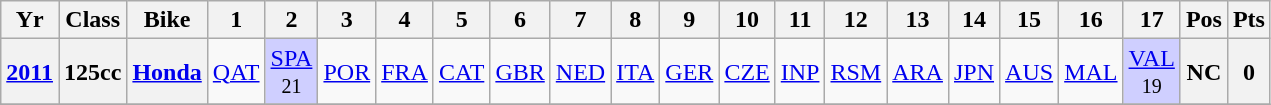<table class="wikitable" style="text-align:center">
<tr>
<th>Yr</th>
<th>Class</th>
<th>Bike</th>
<th>1</th>
<th>2</th>
<th>3</th>
<th>4</th>
<th>5</th>
<th>6</th>
<th>7</th>
<th>8</th>
<th>9</th>
<th>10</th>
<th>11</th>
<th>12</th>
<th>13</th>
<th>14</th>
<th>15</th>
<th>16</th>
<th>17</th>
<th>Pos</th>
<th>Pts</th>
</tr>
<tr>
<th align="left"><a href='#'>2011</a></th>
<th align="left">125cc</th>
<th align="left"><a href='#'>Honda</a></th>
<td><a href='#'>QAT</a></td>
<td style="background:#cfcfff;"><a href='#'>SPA</a><br><small>21</small></td>
<td><a href='#'>POR</a></td>
<td><a href='#'>FRA</a></td>
<td><a href='#'>CAT</a></td>
<td><a href='#'>GBR</a></td>
<td><a href='#'>NED</a></td>
<td><a href='#'>ITA</a></td>
<td><a href='#'>GER</a></td>
<td><a href='#'>CZE</a></td>
<td><a href='#'>INP</a></td>
<td><a href='#'>RSM</a></td>
<td><a href='#'>ARA</a></td>
<td><a href='#'>JPN</a></td>
<td><a href='#'>AUS</a></td>
<td><a href='#'>MAL</a></td>
<td style="background:#cfcfff;"><a href='#'>VAL</a><br><small>19</small></td>
<th>NC</th>
<th>0</th>
</tr>
<tr>
</tr>
</table>
